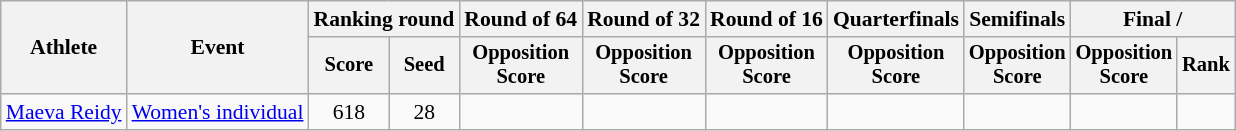<table class="wikitable" style="text-align:center; font-size:90%">
<tr>
<th rowspan="2">Athlete</th>
<th rowspan="2">Event</th>
<th colspan="2">Ranking round</th>
<th>Round of 64</th>
<th>Round of 32</th>
<th>Round of 16</th>
<th>Quarterfinals</th>
<th>Semifinals</th>
<th colspan="2">Final / </th>
</tr>
<tr style="font-size:95%">
<th>Score</th>
<th>Seed</th>
<th>Opposition<br>Score</th>
<th>Opposition<br>Score</th>
<th>Opposition<br>Score</th>
<th>Opposition<br>Score</th>
<th>Opposition<br>Score</th>
<th>Opposition<br>Score</th>
<th>Rank</th>
</tr>
<tr>
<td align="left"><a href='#'>Maeva Reidy</a></td>
<td align="left"><a href='#'>Women's individual</a></td>
<td>618</td>
<td>28</td>
<td><br></td>
<td></td>
<td></td>
<td></td>
<td></td>
<td></td>
<td></td>
</tr>
</table>
